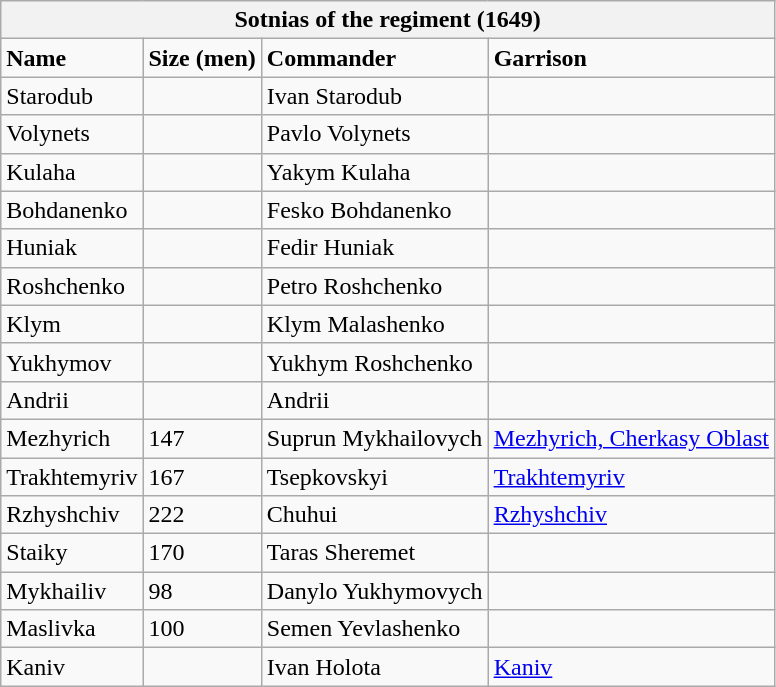<table class="wikitable">
<tr>
<th colspan="4">Sotnias of the regiment (1649)</th>
</tr>
<tr>
<td><strong>Name</strong></td>
<td><strong>Size (men)</strong></td>
<td><strong>Commander</strong></td>
<td><strong>Garrison</strong></td>
</tr>
<tr>
<td>Starodub</td>
<td></td>
<td>Ivan Starodub</td>
<td></td>
</tr>
<tr>
<td>Volynets</td>
<td></td>
<td>Pavlo Volynets</td>
<td></td>
</tr>
<tr>
<td>Kulaha</td>
<td></td>
<td>Yakym Kulaha</td>
<td></td>
</tr>
<tr>
<td>Bohdanenko</td>
<td></td>
<td>Fesko Bohdanenko</td>
<td></td>
</tr>
<tr>
<td>Huniak</td>
<td></td>
<td>Fedir Huniak</td>
<td></td>
</tr>
<tr>
<td>Roshchenko</td>
<td></td>
<td>Petro Roshchenko</td>
<td></td>
</tr>
<tr>
<td>Klym</td>
<td></td>
<td>Klym Malashenko</td>
<td></td>
</tr>
<tr>
<td>Yukhymov</td>
<td></td>
<td>Yukhym Roshchenko</td>
<td></td>
</tr>
<tr>
<td>Andrii</td>
<td></td>
<td>Andrii</td>
<td></td>
</tr>
<tr>
<td>Mezhyrich</td>
<td>147</td>
<td>Suprun Mykhailovych</td>
<td><a href='#'>Mezhyrich, Cherkasy Oblast</a></td>
</tr>
<tr>
<td>Trakhtemyriv</td>
<td>167</td>
<td>Tsepkovskyi</td>
<td><a href='#'>Trakhtemyriv</a></td>
</tr>
<tr>
<td>Rzhyshchiv</td>
<td>222</td>
<td>Chuhui</td>
<td><a href='#'>Rzhyshchiv</a></td>
</tr>
<tr>
<td>Staiky</td>
<td>170</td>
<td>Taras Sheremet</td>
<td></td>
</tr>
<tr>
<td>Mykhailiv</td>
<td>98</td>
<td>Danylo Yukhymovych</td>
<td></td>
</tr>
<tr>
<td>Maslivka</td>
<td>100</td>
<td>Semen Yevlashenko</td>
<td></td>
</tr>
<tr>
<td>Kaniv</td>
<td></td>
<td>Ivan Holota</td>
<td><a href='#'>Kaniv</a></td>
</tr>
</table>
